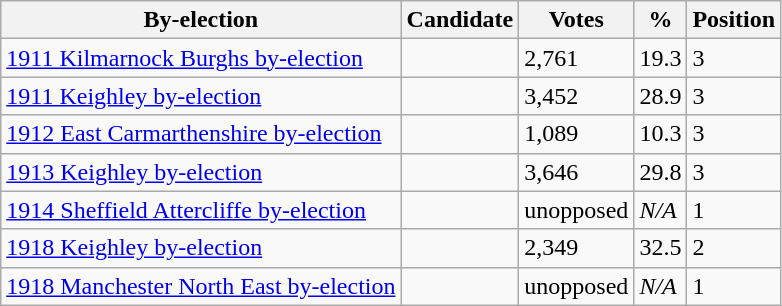<table class="wikitable sortable">
<tr>
<th>By-election</th>
<th>Candidate</th>
<th>Votes</th>
<th>%</th>
<th>Position</th>
</tr>
<tr>
<td><a href='#'>1911 Kilmarnock Burghs by-election</a></td>
<td></td>
<td>2,761</td>
<td>19.3</td>
<td>3</td>
</tr>
<tr>
<td><a href='#'>1911 Keighley by-election</a></td>
<td></td>
<td>3,452</td>
<td>28.9</td>
<td>3</td>
</tr>
<tr>
<td><a href='#'>1912 East Carmarthenshire by-election</a></td>
<td></td>
<td>1,089</td>
<td>10.3</td>
<td>3</td>
</tr>
<tr>
<td><a href='#'>1913 Keighley by-election</a></td>
<td></td>
<td>3,646</td>
<td>29.8</td>
<td>3</td>
</tr>
<tr>
<td><a href='#'>1914 Sheffield Attercliffe by-election</a></td>
<td></td>
<td>unopposed</td>
<td><em>N/A</em></td>
<td>1</td>
</tr>
<tr>
<td><a href='#'>1918 Keighley by-election</a></td>
<td></td>
<td>2,349</td>
<td>32.5</td>
<td>2</td>
</tr>
<tr>
<td><a href='#'>1918 Manchester North East by-election</a></td>
<td></td>
<td>unopposed</td>
<td><em>N/A</em></td>
<td>1</td>
</tr>
</table>
